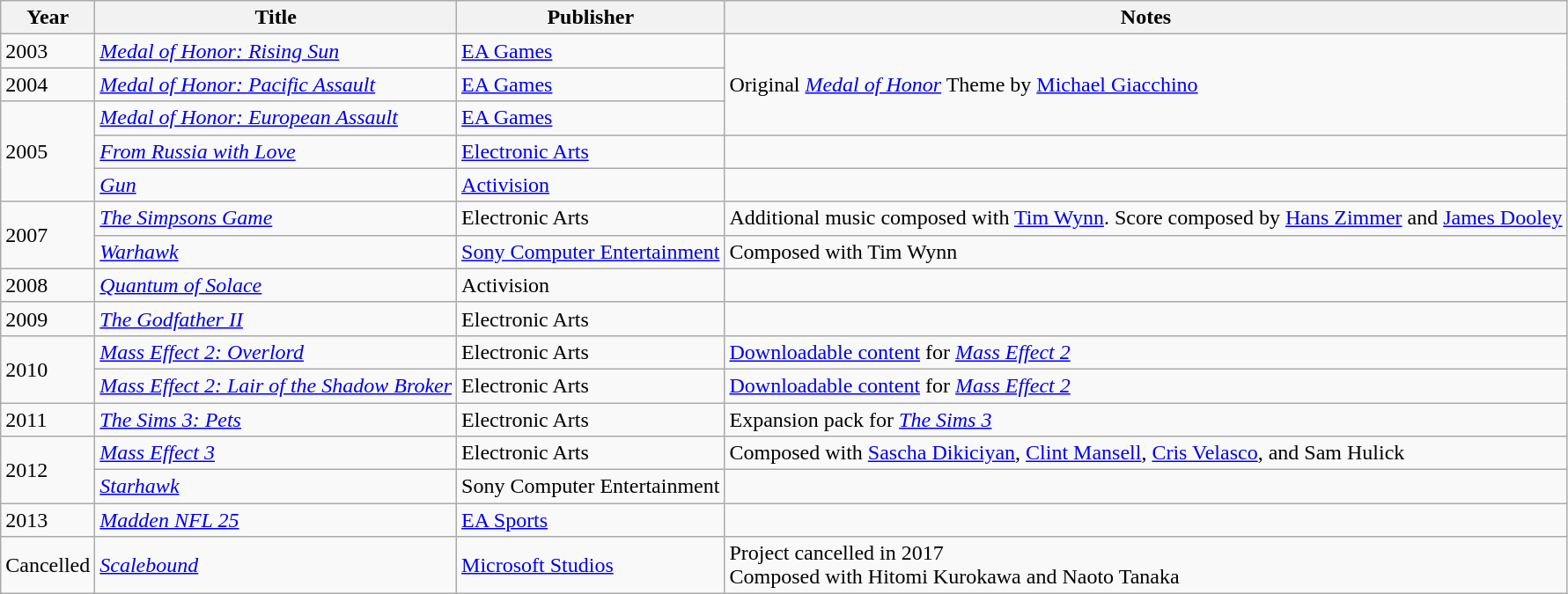<table class="wikitable sortable">
<tr>
<th>Year</th>
<th>Title</th>
<th>Publisher</th>
<th>Notes</th>
</tr>
<tr>
<td>2003</td>
<td><em><a href='#'>Medal of Honor: Rising Sun</a></em></td>
<td><a href='#'>EA Games</a></td>
<td rowspan = "3">Original <em><a href='#'>Medal of Honor</a></em> Theme by <a href='#'>Michael Giacchino</a></td>
</tr>
<tr>
<td>2004</td>
<td><em><a href='#'>Medal of Honor: Pacific Assault</a></em></td>
<td><a href='#'>EA Games</a></td>
</tr>
<tr>
<td rowspan="3">2005</td>
<td><em><a href='#'>Medal of Honor: European Assault</a></em></td>
<td><a href='#'>EA Games</a></td>
</tr>
<tr>
<td><em><a href='#'>From Russia with Love</a></em></td>
<td><a href='#'>Electronic Arts</a></td>
<td></td>
</tr>
<tr>
<td><em><a href='#'>Gun</a></em></td>
<td><a href='#'>Activision</a></td>
<td></td>
</tr>
<tr>
<td rowspan="2">2007</td>
<td><em><a href='#'>The Simpsons Game</a></em></td>
<td>Electronic Arts</td>
<td>Additional music composed with <a href='#'>Tim Wynn</a>. Score composed by <a href='#'>Hans Zimmer</a> and <a href='#'>James Dooley</a></td>
</tr>
<tr>
<td><em><a href='#'>Warhawk</a></em></td>
<td><a href='#'>Sony Computer Entertainment</a></td>
<td>Composed with Tim Wynn</td>
</tr>
<tr>
<td>2008</td>
<td><em><a href='#'>Quantum of Solace</a></em></td>
<td>Activision</td>
<td></td>
</tr>
<tr>
<td>2009</td>
<td><em><a href='#'>The Godfather II</a></em></td>
<td>Electronic Arts</td>
<td></td>
</tr>
<tr>
<td rowspan="2">2010</td>
<td><em><a href='#'>Mass Effect 2: Overlord</a></em></td>
<td>Electronic Arts</td>
<td><a href='#'>Downloadable content</a> for <em><a href='#'>Mass Effect 2</a></em></td>
</tr>
<tr>
<td><em><a href='#'>Mass Effect 2: Lair of the Shadow Broker</a></em></td>
<td>Electronic Arts</td>
<td><a href='#'>Downloadable content</a> for <em><a href='#'>Mass Effect 2</a></em></td>
</tr>
<tr>
<td>2011</td>
<td><em><a href='#'>The Sims 3: Pets</a></em></td>
<td>Electronic Arts</td>
<td>Expansion pack for <em><a href='#'>The Sims 3</a></em></td>
</tr>
<tr>
<td rowspan="2">2012</td>
<td><em><a href='#'>Mass Effect 3</a></em></td>
<td>Electronic Arts</td>
<td>Composed with <a href='#'>Sascha Dikiciyan</a>, <a href='#'>Clint Mansell</a>, <a href='#'>Cris Velasco</a>, and Sam Hulick</td>
</tr>
<tr>
<td><em><a href='#'>Starhawk</a></em></td>
<td>Sony Computer Entertainment</td>
<td></td>
</tr>
<tr>
<td>2013</td>
<td><em><a href='#'>Madden NFL 25</a></em></td>
<td><a href='#'>EA Sports</a></td>
<td></td>
</tr>
<tr>
<td>Cancelled</td>
<td><em><a href='#'>Scalebound</a></em></td>
<td><a href='#'>Microsoft Studios</a></td>
<td>Project cancelled in 2017<br>Composed with Hitomi Kurokawa and Naoto Tanaka</td>
</tr>
</table>
